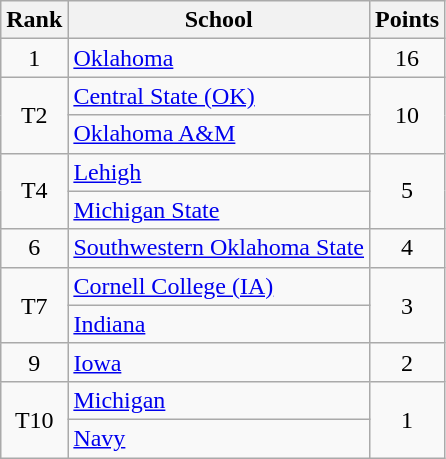<table class="wikitable" style="text-align:center">
<tr>
<th>Rank</th>
<th>School</th>
<th>Points</th>
</tr>
<tr>
<td>1</td>
<td align=left><a href='#'>Oklahoma</a></td>
<td>16</td>
</tr>
<tr>
<td align=center rowspan=2>T2</td>
<td align=left><a href='#'>Central State (OK)</a></td>
<td align=center rowspan=2>10</td>
</tr>
<tr>
<td align=left><a href='#'>Oklahoma A&M</a></td>
</tr>
<tr>
<td align center rowspan=2>T4</td>
<td align=left><a href='#'>Lehigh</a></td>
<td align=center rowspan=2>5</td>
</tr>
<tr>
<td align=left><a href='#'>Michigan State</a></td>
</tr>
<tr>
<td>6</td>
<td align=left><a href='#'>Southwestern Oklahoma State</a></td>
<td>4</td>
</tr>
<tr>
<td align center rowspan=2>T7</td>
<td align=left><a href='#'>Cornell College (IA)</a></td>
<td align=center rowspan=2>3</td>
</tr>
<tr>
<td align=left><a href='#'>Indiana</a></td>
</tr>
<tr>
<td>9</td>
<td align=left><a href='#'>Iowa</a></td>
<td>2</td>
</tr>
<tr>
<td align center rowspan=2>T10</td>
<td align=left><a href='#'>Michigan</a></td>
<td align=center rowspan=2>1</td>
</tr>
<tr>
<td align=left><a href='#'>Navy</a></td>
</tr>
</table>
